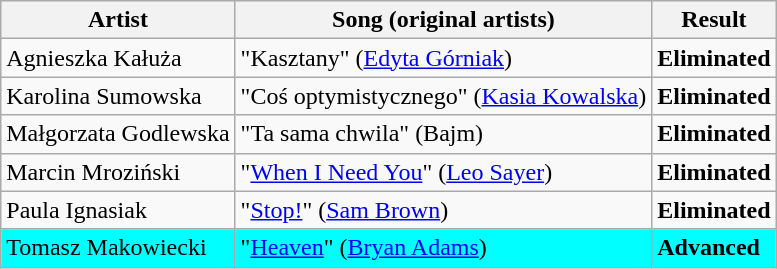<table class=wikitable>
<tr>
<th>Artist</th>
<th>Song (original artists)</th>
<th>Result</th>
</tr>
<tr>
<td>Agnieszka Kałuża</td>
<td>"Kasztany" (<a href='#'>Edyta Górniak</a>)</td>
<td><strong>Eliminated</strong></td>
</tr>
<tr>
<td>Karolina Sumowska</td>
<td>"Coś optymistycznego" (<a href='#'>Kasia Kowalska</a>)</td>
<td><strong>Eliminated</strong></td>
</tr>
<tr>
<td>Małgorzata Godlewska</td>
<td>"Ta sama chwila" (Bajm)</td>
<td><strong>Eliminated</strong></td>
</tr>
<tr>
<td>Marcin Mroziński</td>
<td>"<a href='#'>When I Need You</a>" (<a href='#'>Leo Sayer</a>)</td>
<td><strong>Eliminated</strong></td>
</tr>
<tr>
<td>Paula Ignasiak</td>
<td>"<a href='#'>Stop!</a>" (<a href='#'>Sam Brown</a>)</td>
<td><strong>Eliminated</strong></td>
</tr>
<tr style="background:cyan;">
<td>Tomasz Makowiecki</td>
<td>"<a href='#'>Heaven</a>" (<a href='#'>Bryan Adams</a>)</td>
<td><strong>Advanced</strong></td>
</tr>
</table>
